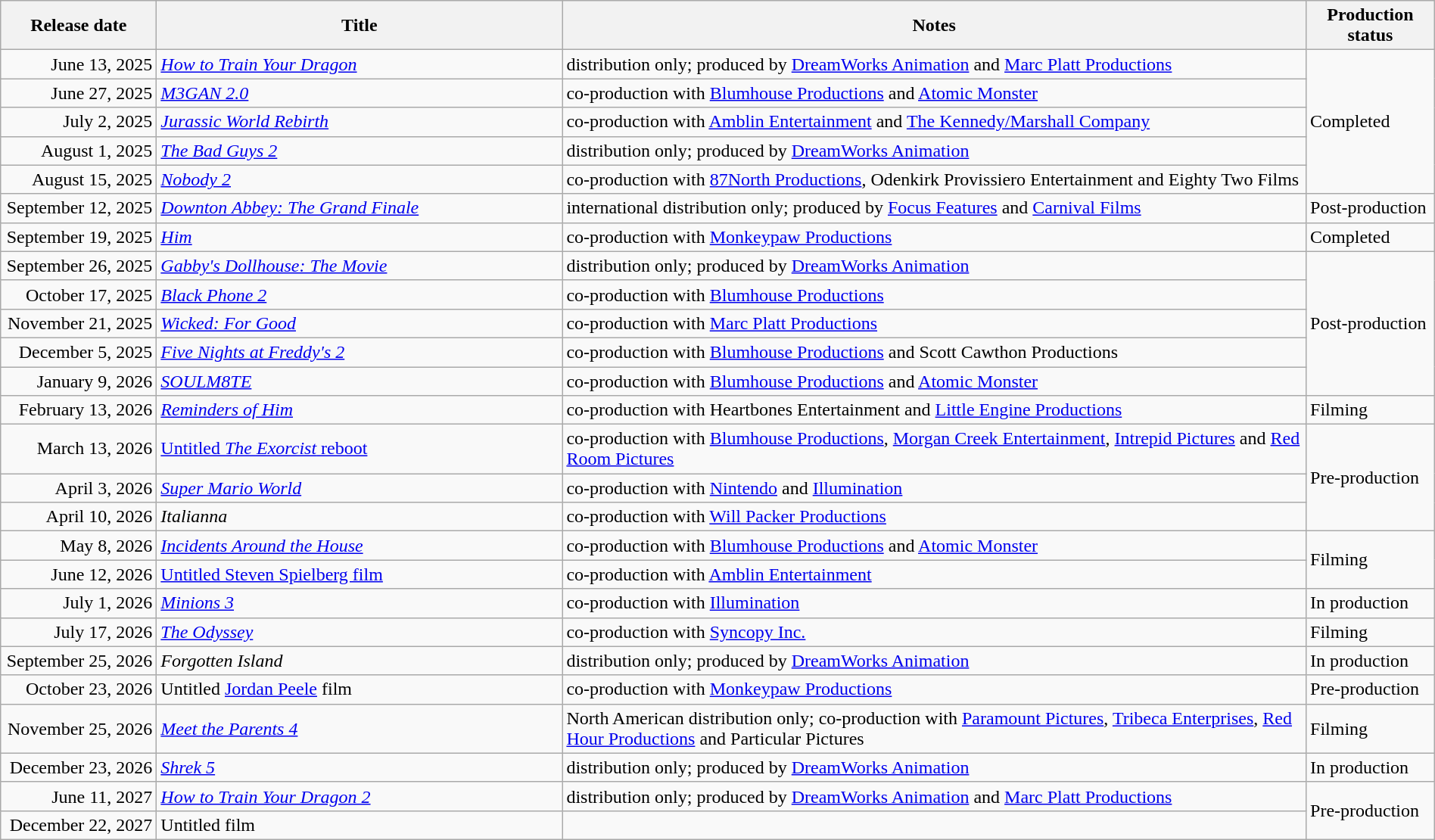<table class="wikitable sortable" style="width:100%;">
<tr>
<th scope="col" style="width:130px;">Release date</th>
<th scope="col" style="width:350px;">Title</th>
<th>Notes</th>
<th>Production status</th>
</tr>
<tr>
<td style="text-align:right;">June 13, 2025</td>
<td><em><a href='#'>How to Train Your Dragon</a></em></td>
<td>distribution only; produced by <a href='#'>DreamWorks Animation</a> and <a href='#'>Marc Platt Productions</a></td>
<td rowspan="5">Completed</td>
</tr>
<tr>
<td style="text-align:right;">June 27, 2025</td>
<td><em><a href='#'>M3GAN 2.0</a></em></td>
<td>co-production with <a href='#'>Blumhouse Productions</a> and <a href='#'>Atomic Monster</a></td>
</tr>
<tr>
<td style="text-align:right;">July 2, 2025</td>
<td><em><a href='#'>Jurassic World Rebirth</a></em></td>
<td>co-production with <a href='#'>Amblin Entertainment</a> and <a href='#'>The Kennedy/Marshall Company</a></td>
</tr>
<tr>
<td style="text-align:right;">August 1, 2025</td>
<td><em><a href='#'>The Bad Guys 2</a></em></td>
<td>distribution only; produced by <a href='#'>DreamWorks Animation</a></td>
</tr>
<tr>
<td style="text-align:right;">August 15, 2025</td>
<td><em><a href='#'>Nobody 2</a></em></td>
<td>co-production with <a href='#'>87North Productions</a>, Odenkirk Provissiero Entertainment and Eighty Two Films</td>
</tr>
<tr>
<td style="text-align:right;">September 12, 2025</td>
<td><em><a href='#'>Downton Abbey: The Grand Finale</a></em></td>
<td>international distribution only; produced by <a href='#'>Focus Features</a> and <a href='#'>Carnival Films</a></td>
<td>Post-production</td>
</tr>
<tr>
<td style="text-align:right;">September 19, 2025</td>
<td><em><a href='#'>Him</a></em></td>
<td>co-production with <a href='#'>Monkeypaw Productions</a></td>
<td>Completed</td>
</tr>
<tr>
<td style="text-align:right;">September 26, 2025</td>
<td><em><a href='#'>Gabby's Dollhouse: The Movie</a></em></td>
<td>distribution only; produced by <a href='#'>DreamWorks Animation</a></td>
<td rowspan="5">Post-production</td>
</tr>
<tr>
<td style="text-align:right;">October 17, 2025</td>
<td><em><a href='#'>Black Phone 2</a></em></td>
<td>co-production with <a href='#'>Blumhouse Productions</a></td>
</tr>
<tr>
<td style="text-align:right;">November 21, 2025</td>
<td><em><a href='#'>Wicked: For Good</a></em></td>
<td>co-production with <a href='#'>Marc Platt Productions</a></td>
</tr>
<tr>
<td style="text-align:right;">December 5, 2025</td>
<td><em><a href='#'>Five Nights at Freddy's 2</a></em></td>
<td>co-production with <a href='#'>Blumhouse Productions</a> and Scott Cawthon Productions</td>
</tr>
<tr>
<td style="text-align:right;">January 9, 2026</td>
<td><em><a href='#'>SOULM8TE</a></em></td>
<td>co-production with <a href='#'>Blumhouse Productions</a> and <a href='#'>Atomic Monster</a></td>
</tr>
<tr>
<td style="text-align:right;">February 13, 2026</td>
<td><em><a href='#'>Reminders of Him</a></em></td>
<td>co-production with Heartbones Entertainment and <a href='#'>Little Engine Productions</a></td>
<td>Filming</td>
</tr>
<tr>
<td style="text-align:right;">March 13, 2026</td>
<td><a href='#'>Untitled <em>The Exorcist</em> reboot</a></td>
<td>co-production with <a href='#'>Blumhouse Productions</a>, <a href='#'>Morgan Creek Entertainment</a>, <a href='#'>Intrepid Pictures</a> and <a href='#'>Red Room Pictures</a></td>
<td rowspan="3">Pre-production</td>
</tr>
<tr>
<td style="text-align:right;">April 3, 2026</td>
<td><em><a href='#'>Super Mario World</a></em></td>
<td>co-production with <a href='#'>Nintendo</a> and <a href='#'>Illumination</a></td>
</tr>
<tr>
<td style="text-align:right;">April 10, 2026</td>
<td><em>Italianna</em></td>
<td>co-production with <a href='#'>Will Packer Productions</a></td>
</tr>
<tr>
<td style="text-align:right;">May 8, 2026</td>
<td><em><a href='#'>Incidents Around the House</a></em></td>
<td>co-production with <a href='#'>Blumhouse Productions</a> and <a href='#'>Atomic Monster</a></td>
<td rowspan="2">Filming</td>
</tr>
<tr>
<td style="text-align:right;">June 12, 2026</td>
<td><a href='#'>Untitled Steven Spielberg film</a></td>
<td>co-production with <a href='#'>Amblin Entertainment</a></td>
</tr>
<tr>
<td style="text-align:right;">July 1, 2026</td>
<td><a href='#'><em>Minions 3</em></a></td>
<td>co-production with <a href='#'>Illumination</a></td>
<td>In production</td>
</tr>
<tr>
<td style="text-align:right;">July 17, 2026</td>
<td><em><a href='#'>The Odyssey</a></em></td>
<td>co-production with <a href='#'>Syncopy Inc.</a></td>
<td>Filming</td>
</tr>
<tr>
<td style="text-align:right;">September 25, 2026</td>
<td><em>Forgotten Island</em></td>
<td>distribution only; produced by <a href='#'>DreamWorks Animation</a></td>
<td>In production</td>
</tr>
<tr>
<td style="text-align:right;">October 23, 2026</td>
<td>Untitled <a href='#'>Jordan Peele</a> film</td>
<td>co-production with <a href='#'>Monkeypaw Productions</a></td>
<td>Pre-production</td>
</tr>
<tr>
<td style="text-align:right;">November 25, 2026</td>
<td><em><a href='#'>Meet the Parents 4</a></em></td>
<td>North American distribution only; co-production with <a href='#'>Paramount Pictures</a>, <a href='#'>Tribeca Enterprises</a>, <a href='#'>Red Hour Productions</a> and Particular Pictures</td>
<td>Filming</td>
</tr>
<tr>
<td style="text-align:right;">December 23, 2026</td>
<td><em><a href='#'>Shrek 5</a></em></td>
<td>distribution only; produced by <a href='#'>DreamWorks Animation</a></td>
<td>In production</td>
</tr>
<tr>
<td style="text-align:right;">June 11, 2027</td>
<td><em><a href='#'>How to Train Your Dragon 2</a></em></td>
<td>distribution only; produced by <a href='#'>DreamWorks Animation</a> and <a href='#'>Marc Platt Productions</a></td>
<td rowspan="2">Pre-production</td>
</tr>
<tr>
<td style="text-align:right;">December 22, 2027</td>
<td>Untitled film</td>
<td></td>
</tr>
</table>
